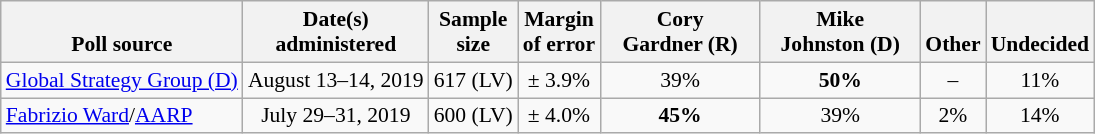<table class="wikitable" style="font-size:90%;text-align:center;">
<tr valign=bottom>
<th>Poll source</th>
<th>Date(s)<br>administered</th>
<th>Sample<br>size</th>
<th>Margin<br>of error</th>
<th style="width:100px;">Cory<br>Gardner (R)</th>
<th style="width:100px;">Mike<br>Johnston (D)</th>
<th>Other</th>
<th>Undecided</th>
</tr>
<tr>
<td style="text-align:left;"><a href='#'>Global Strategy Group (D)</a></td>
<td>August 13–14, 2019</td>
<td>617 (LV)</td>
<td>± 3.9%</td>
<td>39%</td>
<td><strong>50%</strong></td>
<td>–</td>
<td>11%</td>
</tr>
<tr>
<td style="text-align:left;"><a href='#'>Fabrizio Ward</a>/<a href='#'>AARP</a></td>
<td>July 29–31, 2019</td>
<td>600 (LV)</td>
<td>± 4.0%</td>
<td><strong>45%</strong></td>
<td>39%</td>
<td>2%</td>
<td>14%</td>
</tr>
</table>
